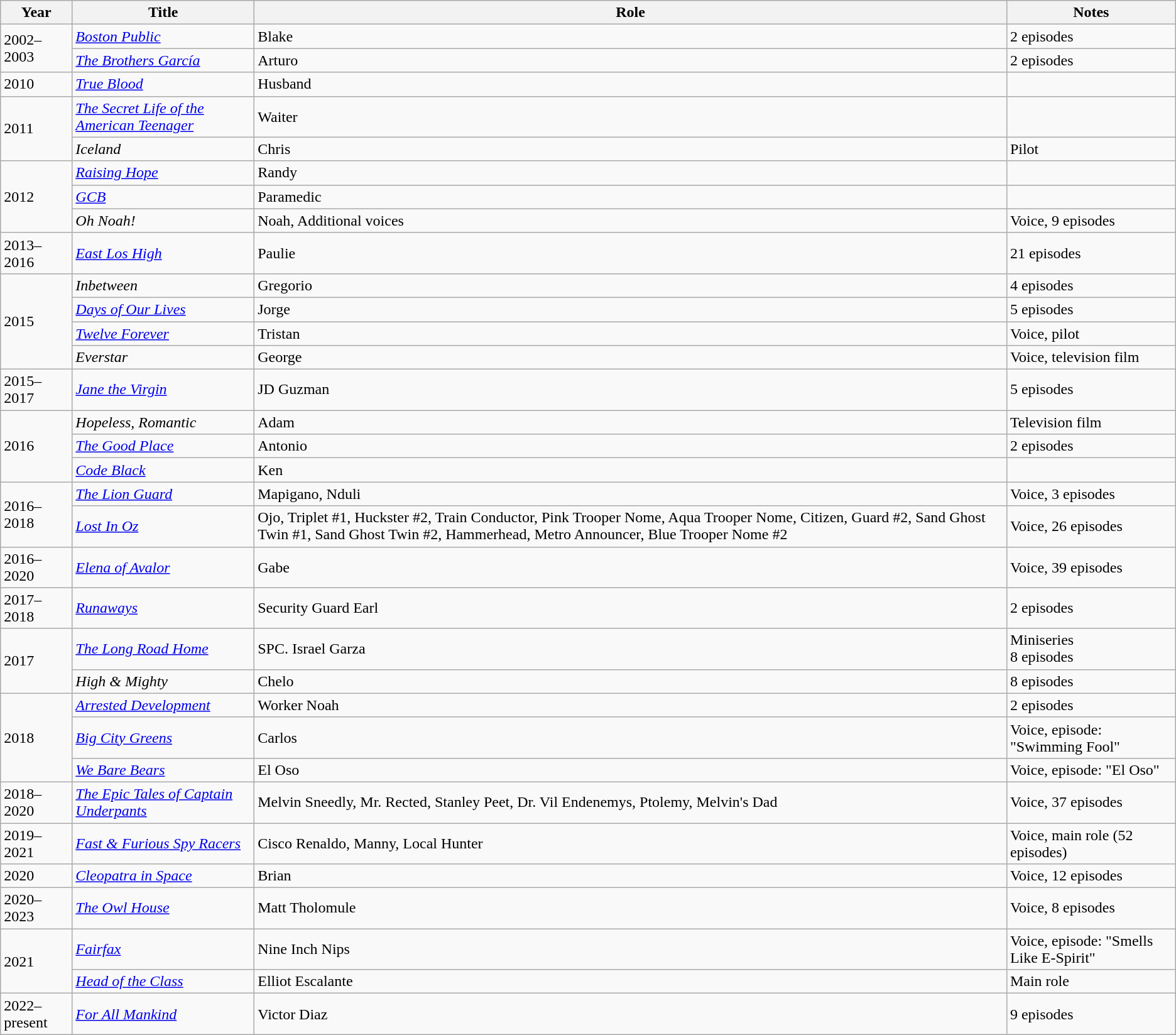<table class="wikitable">
<tr>
<th>Year</th>
<th>Title</th>
<th>Role</th>
<th>Notes</th>
</tr>
<tr>
<td rowspan="2">2002–2003</td>
<td><em><a href='#'>Boston Public</a></em></td>
<td>Blake</td>
<td>2 episodes</td>
</tr>
<tr>
<td><em><a href='#'>The Brothers García</a></em></td>
<td>Arturo</td>
<td>2 episodes</td>
</tr>
<tr>
<td>2010</td>
<td><em><a href='#'>True Blood</a></em></td>
<td>Husband</td>
<td></td>
</tr>
<tr>
<td rowspan="2">2011</td>
<td><em><a href='#'>The Secret Life of the American Teenager</a></em></td>
<td>Waiter</td>
<td></td>
</tr>
<tr>
<td><em>Iceland</em></td>
<td>Chris</td>
<td>Pilot</td>
</tr>
<tr>
<td rowspan="3">2012</td>
<td><em><a href='#'>Raising Hope</a></em></td>
<td>Randy</td>
<td></td>
</tr>
<tr>
<td><em><a href='#'>GCB</a></em></td>
<td>Paramedic</td>
<td></td>
</tr>
<tr>
<td><em>Oh Noah!</em></td>
<td>Noah, Additional voices</td>
<td>Voice, 9 episodes</td>
</tr>
<tr>
<td>2013–2016</td>
<td><em><a href='#'>East Los High</a></em></td>
<td>Paulie</td>
<td>21 episodes</td>
</tr>
<tr>
<td rowspan="4">2015</td>
<td><em>Inbetween</em></td>
<td>Gregorio</td>
<td>4 episodes</td>
</tr>
<tr>
<td><em><a href='#'>Days of Our Lives</a></em></td>
<td>Jorge</td>
<td>5 episodes</td>
</tr>
<tr>
<td><em><a href='#'>Twelve Forever</a></em></td>
<td>Tristan</td>
<td>Voice, pilot</td>
</tr>
<tr>
<td><em>Everstar</em></td>
<td>George</td>
<td>Voice, television film</td>
</tr>
<tr>
<td>2015–2017</td>
<td><em><a href='#'>Jane the Virgin</a></em></td>
<td>JD Guzman</td>
<td>5 episodes</td>
</tr>
<tr>
<td rowspan="3">2016</td>
<td><em>Hopeless, Romantic</em></td>
<td>Adam</td>
<td>Television film</td>
</tr>
<tr>
<td><em><a href='#'>The Good Place</a></em></td>
<td>Antonio</td>
<td>2 episodes</td>
</tr>
<tr>
<td><em><a href='#'>Code Black</a></em></td>
<td>Ken</td>
<td></td>
</tr>
<tr>
<td rowspan="2">2016–2018</td>
<td><em><a href='#'>The Lion Guard</a></em></td>
<td>Mapigano, Nduli</td>
<td>Voice, 3 episodes</td>
</tr>
<tr>
<td><em><a href='#'>Lost In Oz</a></em></td>
<td>Ojo, Triplet #1, Huckster #2, Train Conductor, Pink Trooper Nome, Aqua Trooper Nome, Citizen, Guard #2, Sand Ghost Twin #1, Sand Ghost Twin #2, Hammerhead, Metro Announcer, Blue Trooper Nome #2</td>
<td>Voice, 26 episodes</td>
</tr>
<tr>
<td>2016–2020</td>
<td><em><a href='#'>Elena of Avalor</a></em></td>
<td>Gabe</td>
<td>Voice, 39 episodes</td>
</tr>
<tr>
<td>2017–2018</td>
<td><em><a href='#'>Runaways</a></em></td>
<td>Security Guard Earl</td>
<td>2 episodes</td>
</tr>
<tr>
<td rowspan="2">2017</td>
<td><em><a href='#'>The Long Road Home</a></em></td>
<td>SPC. Israel Garza</td>
<td>Miniseries<br>8 episodes</td>
</tr>
<tr>
<td><em>High & Mighty</em></td>
<td>Chelo</td>
<td>8 episodes</td>
</tr>
<tr>
<td rowspan="3">2018</td>
<td><em><a href='#'>Arrested Development</a></em></td>
<td>Worker Noah</td>
<td>2 episodes</td>
</tr>
<tr>
<td><em><a href='#'>Big City Greens</a></em></td>
<td>Carlos</td>
<td>Voice, episode: "Swimming Fool"</td>
</tr>
<tr>
<td><em><a href='#'>We Bare Bears</a></em></td>
<td>El Oso</td>
<td>Voice, episode: "El Oso"</td>
</tr>
<tr>
<td>2018–2020</td>
<td><em><a href='#'>The Epic Tales of Captain Underpants</a></em></td>
<td>Melvin Sneedly, Mr. Rected, Stanley Peet, Dr. Vil Endenemys, Ptolemy, Melvin's Dad</td>
<td>Voice, 37 episodes</td>
</tr>
<tr>
<td>2019–2021</td>
<td><em><a href='#'>Fast & Furious Spy Racers</a></em></td>
<td>Cisco Renaldo, Manny, Local Hunter</td>
<td>Voice, main role (52 episodes)</td>
</tr>
<tr>
<td>2020</td>
<td><em><a href='#'>Cleopatra in Space</a></em></td>
<td>Brian</td>
<td>Voice, 12 episodes</td>
</tr>
<tr>
<td>2020–2023</td>
<td><em><a href='#'>The Owl House</a></em></td>
<td>Matt Tholomule</td>
<td>Voice, 8 episodes</td>
</tr>
<tr>
<td rowspan="2">2021</td>
<td><em><a href='#'>Fairfax</a></em></td>
<td>Nine Inch Nips</td>
<td>Voice, episode: "Smells Like E-Spirit"</td>
</tr>
<tr>
<td><em><a href='#'>Head of the Class</a></em></td>
<td>Elliot Escalante</td>
<td>Main role</td>
</tr>
<tr>
<td>2022–present</td>
<td><em><a href='#'>For All Mankind</a></em></td>
<td>Victor Diaz</td>
<td>9 episodes</td>
</tr>
</table>
